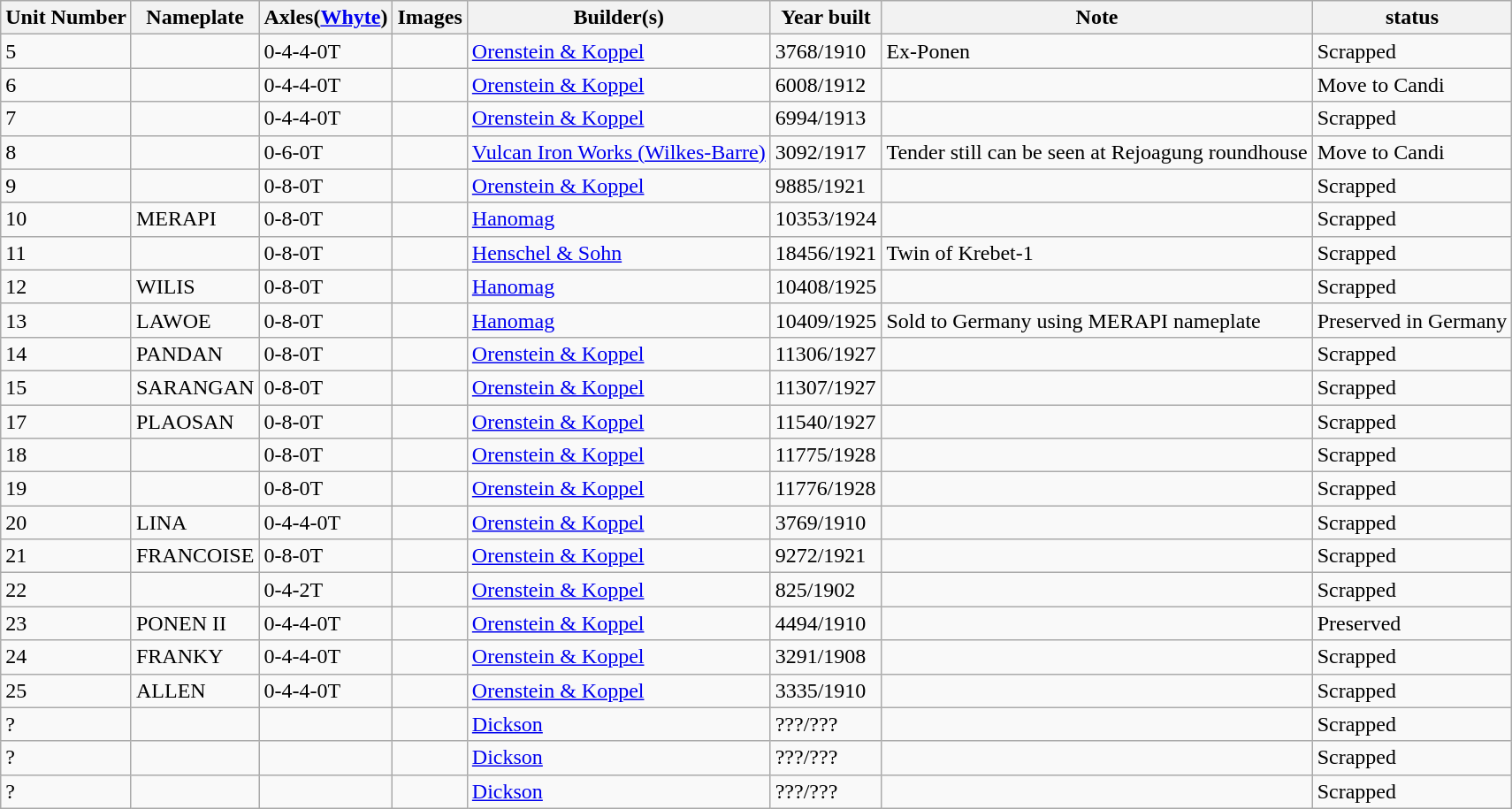<table class="wikitable">
<tr>
<th>Unit Number</th>
<th>Nameplate</th>
<th>Axles(<a href='#'>Whyte</a>)</th>
<th>Images</th>
<th>Builder(s)</th>
<th>Year built</th>
<th>Note</th>
<th>status</th>
</tr>
<tr>
<td>5</td>
<td></td>
<td>0-4-4-0T</td>
<td></td>
<td> <a href='#'>Orenstein & Koppel</a></td>
<td>3768/1910</td>
<td>Ex-Ponen</td>
<td>Scrapped</td>
</tr>
<tr>
<td>6</td>
<td></td>
<td>0-4-4-0T</td>
<td><br></td>
<td> <a href='#'>Orenstein & Koppel</a></td>
<td>6008/1912</td>
<td></td>
<td>Move to Candi</td>
</tr>
<tr>
<td>7</td>
<td></td>
<td>0-4-4-0T</td>
<td></td>
<td> <a href='#'>Orenstein & Koppel</a></td>
<td>6994/1913</td>
<td></td>
<td>Scrapped</td>
</tr>
<tr>
<td>8</td>
<td></td>
<td>0-6-0T</td>
<td><br></td>
<td> <a href='#'>Vulcan Iron Works (Wilkes-Barre)</a></td>
<td>3092/1917</td>
<td>Tender still can be seen at Rejoagung roundhouse</td>
<td>Move to Candi</td>
</tr>
<tr>
<td>9</td>
<td></td>
<td>0-8-0T</td>
<td></td>
<td> <a href='#'>Orenstein & Koppel</a></td>
<td>9885/1921</td>
<td></td>
<td>Scrapped</td>
</tr>
<tr>
<td>10</td>
<td>MERAPI</td>
<td>0-8-0T</td>
<td></td>
<td> <a href='#'>Hanomag</a></td>
<td>10353/1924</td>
<td></td>
<td>Scrapped</td>
</tr>
<tr>
<td>11</td>
<td></td>
<td>0-8-0T</td>
<td></td>
<td> <a href='#'>Henschel & Sohn</a></td>
<td>18456/1921</td>
<td>Twin of Krebet-1</td>
<td>Scrapped</td>
</tr>
<tr>
<td>12</td>
<td>WILIS</td>
<td>0-8-0T</td>
<td></td>
<td> <a href='#'>Hanomag</a></td>
<td>10408/1925</td>
<td></td>
<td>Scrapped</td>
</tr>
<tr>
<td>13</td>
<td>LAWOE</td>
<td>0-8-0T</td>
<td></td>
<td> <a href='#'>Hanomag</a></td>
<td>10409/1925</td>
<td>Sold to Germany using MERAPI nameplate</td>
<td>Preserved in Germany</td>
</tr>
<tr>
<td>14</td>
<td>PANDAN</td>
<td>0-8-0T</td>
<td></td>
<td> <a href='#'>Orenstein & Koppel</a></td>
<td>11306/1927</td>
<td></td>
<td>Scrapped</td>
</tr>
<tr>
<td>15</td>
<td>SARANGAN</td>
<td>0-8-0T</td>
<td></td>
<td> <a href='#'>Orenstein & Koppel</a></td>
<td>11307/1927</td>
<td></td>
<td>Scrapped</td>
</tr>
<tr>
<td>17</td>
<td>PLAOSAN</td>
<td>0-8-0T</td>
<td></td>
<td> <a href='#'>Orenstein & Koppel</a></td>
<td>11540/1927</td>
<td></td>
<td>Scrapped</td>
</tr>
<tr>
<td>18</td>
<td></td>
<td>0-8-0T</td>
<td></td>
<td> <a href='#'>Orenstein & Koppel</a></td>
<td>11775/1928</td>
<td></td>
<td>Scrapped</td>
</tr>
<tr>
<td>19</td>
<td></td>
<td>0-8-0T</td>
<td></td>
<td> <a href='#'>Orenstein & Koppel</a></td>
<td>11776/1928</td>
<td></td>
<td>Scrapped</td>
</tr>
<tr>
<td>20</td>
<td>LINA</td>
<td>0-4-4-0T</td>
<td></td>
<td> <a href='#'>Orenstein & Koppel</a></td>
<td>3769/1910</td>
<td></td>
<td>Scrapped</td>
</tr>
<tr>
<td>21</td>
<td>FRANCOISE</td>
<td>0-8-0T</td>
<td></td>
<td> <a href='#'>Orenstein & Koppel</a></td>
<td>9272/1921</td>
<td></td>
<td>Scrapped</td>
</tr>
<tr>
<td>22</td>
<td></td>
<td>0-4-2T</td>
<td></td>
<td> <a href='#'>Orenstein & Koppel</a></td>
<td>825/1902</td>
<td></td>
<td>Scrapped</td>
</tr>
<tr>
<td>23</td>
<td>PONEN II</td>
<td>0-4-4-0T</td>
<td></td>
<td> <a href='#'>Orenstein & Koppel</a></td>
<td>4494/1910</td>
<td></td>
<td>Preserved</td>
</tr>
<tr>
<td>24</td>
<td>FRANKY</td>
<td>0-4-4-0T</td>
<td></td>
<td> <a href='#'>Orenstein & Koppel</a></td>
<td>3291/1908</td>
<td></td>
<td>Scrapped</td>
</tr>
<tr>
<td>25</td>
<td>ALLEN</td>
<td>0-4-4-0T</td>
<td></td>
<td> <a href='#'>Orenstein & Koppel</a></td>
<td>3335/1910</td>
<td></td>
<td>Scrapped</td>
</tr>
<tr>
<td>?</td>
<td></td>
<td></td>
<td></td>
<td> <a href='#'>Dickson</a></td>
<td>???/???</td>
<td></td>
<td>Scrapped</td>
</tr>
<tr>
<td>?</td>
<td></td>
<td></td>
<td></td>
<td> <a href='#'>Dickson</a></td>
<td>???/???</td>
<td></td>
<td>Scrapped</td>
</tr>
<tr>
<td>?</td>
<td></td>
<td></td>
<td></td>
<td> <a href='#'>Dickson</a></td>
<td>???/???</td>
<td></td>
<td>Scrapped</td>
</tr>
</table>
